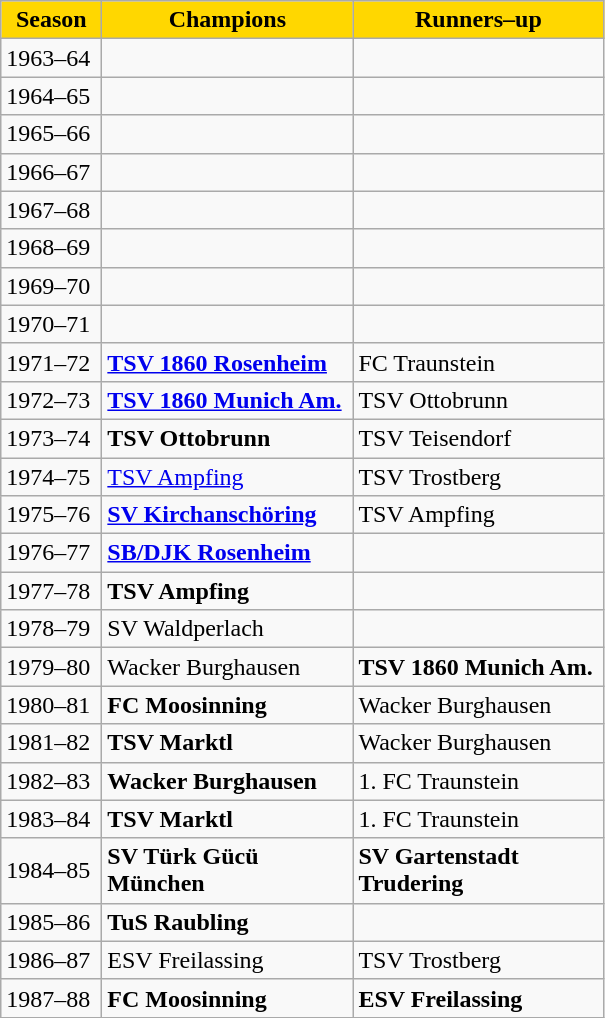<table class="wikitable">
<tr align="center" bgcolor="#FFD700">
<td width="60"><strong>Season</strong></td>
<td width="160"><strong>Champions</strong></td>
<td width="160"><strong>Runners–up</strong></td>
</tr>
<tr>
<td>1963–64</td>
<td></td>
<td></td>
</tr>
<tr>
<td>1964–65</td>
<td></td>
<td></td>
</tr>
<tr>
<td>1965–66</td>
<td></td>
<td></td>
</tr>
<tr>
<td>1966–67</td>
<td></td>
<td></td>
</tr>
<tr>
<td>1967–68</td>
<td></td>
<td></td>
</tr>
<tr>
<td>1968–69</td>
<td></td>
<td></td>
</tr>
<tr>
<td>1969–70</td>
<td></td>
<td></td>
</tr>
<tr>
<td>1970–71</td>
<td></td>
<td></td>
</tr>
<tr>
<td>1971–72</td>
<td><strong><a href='#'>TSV 1860 Rosenheim</a></strong></td>
<td>FC Traunstein</td>
</tr>
<tr>
<td>1972–73</td>
<td><strong><a href='#'>TSV 1860 Munich Am.</a></strong></td>
<td>TSV Ottobrunn</td>
</tr>
<tr>
<td>1973–74</td>
<td><strong>TSV Ottobrunn</strong></td>
<td>TSV Teisendorf</td>
</tr>
<tr>
<td>1974–75</td>
<td><a href='#'>TSV Ampfing</a></td>
<td>TSV Trostberg</td>
</tr>
<tr>
<td>1975–76</td>
<td><strong><a href='#'>SV Kirchanschöring</a></strong></td>
<td>TSV Ampfing</td>
</tr>
<tr>
<td>1976–77</td>
<td><strong><a href='#'>SB/DJK Rosenheim</a></strong></td>
<td></td>
</tr>
<tr>
<td>1977–78</td>
<td><strong>TSV Ampfing</strong></td>
<td></td>
</tr>
<tr>
<td>1978–79</td>
<td>SV Waldperlach</td>
<td></td>
</tr>
<tr>
<td>1979–80</td>
<td>Wacker Burghausen</td>
<td><strong>TSV 1860 Munich Am.</strong></td>
</tr>
<tr>
<td>1980–81</td>
<td><strong>FC Moosinning</strong></td>
<td>Wacker Burghausen</td>
</tr>
<tr>
<td>1981–82</td>
<td><strong>TSV Marktl</strong></td>
<td>Wacker Burghausen</td>
</tr>
<tr>
<td>1982–83</td>
<td><strong>Wacker Burghausen</strong></td>
<td>1. FC Traunstein</td>
</tr>
<tr>
<td>1983–84</td>
<td><strong>TSV Marktl</strong></td>
<td>1. FC Traunstein</td>
</tr>
<tr>
<td>1984–85</td>
<td><strong>SV Türk Gücü München</strong></td>
<td><strong>SV Gartenstadt Trudering</strong></td>
</tr>
<tr>
<td>1985–86</td>
<td><strong>TuS Raubling</strong></td>
<td></td>
</tr>
<tr>
<td>1986–87</td>
<td>ESV Freilassing</td>
<td>TSV Trostberg</td>
</tr>
<tr>
<td>1987–88</td>
<td><strong>FC Moosinning</strong></td>
<td><strong>ESV Freilassing</strong></td>
</tr>
</table>
